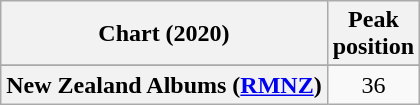<table class="wikitable sortable plainrowheaders" style="text-align:center">
<tr>
<th scope="col">Chart (2020)</th>
<th scope="col">Peak<br>position</th>
</tr>
<tr>
</tr>
<tr>
</tr>
<tr>
</tr>
<tr>
<th scope="row">New Zealand Albums (<a href='#'>RMNZ</a>)</th>
<td>36</td>
</tr>
</table>
